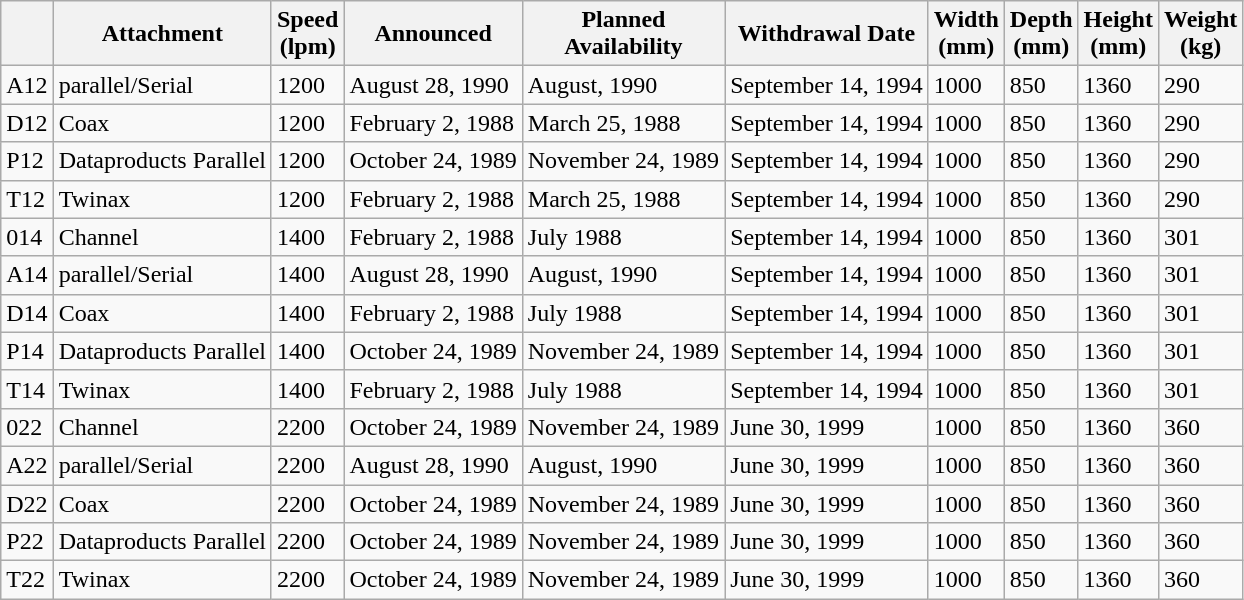<table class="wikitable">
<tr>
<th></th>
<th>Attachment</th>
<th>Speed<br>(lpm)</th>
<th>Announced</th>
<th>Planned<br>Availability</th>
<th>Withdrawal Date</th>
<th>Width<br>(mm)</th>
<th>Depth<br>(mm)</th>
<th>Height<br>(mm)</th>
<th>Weight<br>(kg)</th>
</tr>
<tr>
<td>A12</td>
<td>parallel/Serial</td>
<td>1200</td>
<td>August 28, 1990</td>
<td>August, 1990</td>
<td>September 14, 1994</td>
<td>1000</td>
<td>850</td>
<td>1360</td>
<td>290</td>
</tr>
<tr>
<td>D12</td>
<td>Coax</td>
<td>1200</td>
<td>February 2, 1988</td>
<td>March 25, 1988</td>
<td>September 14, 1994</td>
<td>1000</td>
<td>850</td>
<td>1360</td>
<td>290</td>
</tr>
<tr>
<td>P12</td>
<td>Dataproducts Parallel</td>
<td>1200</td>
<td>October 24, 1989</td>
<td>November 24, 1989</td>
<td>September 14, 1994</td>
<td>1000</td>
<td>850</td>
<td>1360</td>
<td>290</td>
</tr>
<tr>
<td>T12</td>
<td>Twinax</td>
<td>1200</td>
<td>February 2, 1988</td>
<td>March 25, 1988</td>
<td>September 14, 1994</td>
<td>1000</td>
<td>850</td>
<td>1360</td>
<td>290</td>
</tr>
<tr>
<td>014</td>
<td>Channel</td>
<td>1400</td>
<td>February 2, 1988</td>
<td>July 1988</td>
<td>September 14, 1994</td>
<td>1000</td>
<td>850</td>
<td>1360</td>
<td>301</td>
</tr>
<tr>
<td>A14</td>
<td>parallel/Serial</td>
<td>1400</td>
<td>August 28, 1990</td>
<td>August, 1990</td>
<td>September 14, 1994</td>
<td>1000</td>
<td>850</td>
<td>1360</td>
<td>301</td>
</tr>
<tr>
<td>D14</td>
<td>Coax</td>
<td>1400</td>
<td>February 2, 1988</td>
<td>July 1988</td>
<td>September 14, 1994</td>
<td>1000</td>
<td>850</td>
<td>1360</td>
<td>301</td>
</tr>
<tr>
<td>P14</td>
<td>Dataproducts Parallel</td>
<td>1400</td>
<td>October 24, 1989</td>
<td>November 24, 1989</td>
<td>September 14, 1994</td>
<td>1000</td>
<td>850</td>
<td>1360</td>
<td>301</td>
</tr>
<tr>
<td>T14</td>
<td>Twinax</td>
<td>1400</td>
<td>February 2, 1988</td>
<td>July 1988</td>
<td>September 14, 1994</td>
<td>1000</td>
<td>850</td>
<td>1360</td>
<td>301</td>
</tr>
<tr>
<td>022</td>
<td>Channel</td>
<td>2200</td>
<td>October 24, 1989</td>
<td>November 24, 1989</td>
<td>June 30, 1999</td>
<td>1000</td>
<td>850</td>
<td>1360</td>
<td>360</td>
</tr>
<tr>
<td>A22</td>
<td>parallel/Serial</td>
<td>2200</td>
<td>August 28, 1990</td>
<td>August, 1990</td>
<td>June 30, 1999</td>
<td>1000</td>
<td>850</td>
<td>1360</td>
<td>360</td>
</tr>
<tr>
<td>D22</td>
<td>Coax</td>
<td>2200</td>
<td>October 24, 1989</td>
<td>November 24, 1989</td>
<td>June 30, 1999</td>
<td>1000</td>
<td>850</td>
<td>1360</td>
<td>360</td>
</tr>
<tr>
<td>P22</td>
<td>Dataproducts Parallel</td>
<td>2200</td>
<td>October 24, 1989</td>
<td>November 24, 1989</td>
<td>June 30, 1999</td>
<td>1000</td>
<td>850</td>
<td>1360</td>
<td>360</td>
</tr>
<tr>
<td>T22</td>
<td>Twinax</td>
<td>2200</td>
<td>October 24, 1989</td>
<td>November 24, 1989</td>
<td>June 30, 1999</td>
<td>1000</td>
<td>850</td>
<td>1360</td>
<td>360</td>
</tr>
</table>
